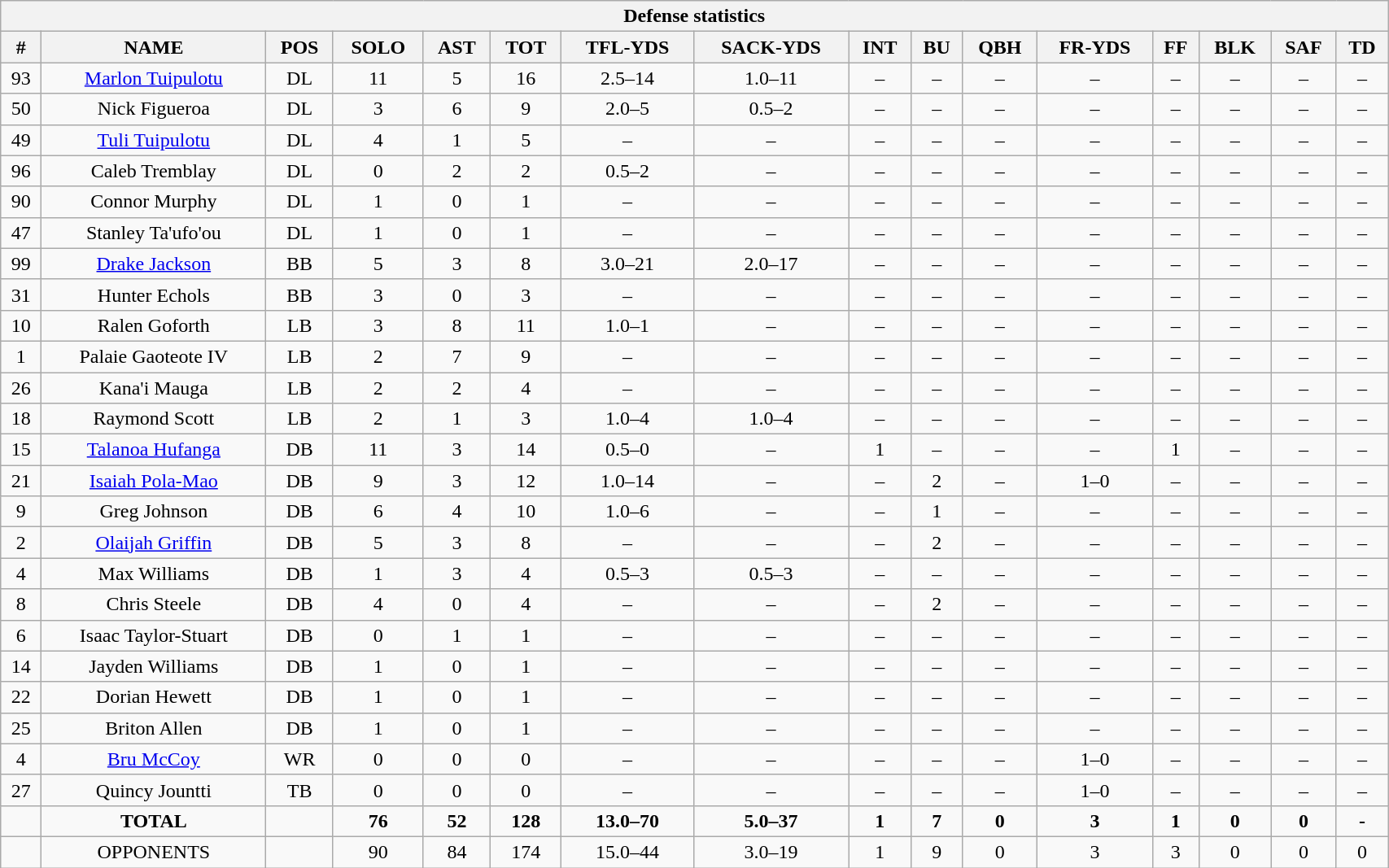<table style="width:90%; text-align:center;" class="wikitable collapsible collapsed">
<tr>
<th colspan="16">Defense statistics</th>
</tr>
<tr>
<th>#</th>
<th>NAME</th>
<th>POS</th>
<th>SOLO</th>
<th>AST</th>
<th>TOT</th>
<th>TFL-YDS</th>
<th>SACK-YDS</th>
<th>INT</th>
<th>BU</th>
<th>QBH</th>
<th>FR-YDS</th>
<th>FF</th>
<th>BLK</th>
<th>SAF</th>
<th>TD</th>
</tr>
<tr>
<td>93</td>
<td><a href='#'>Marlon Tuipulotu</a></td>
<td>DL</td>
<td>11</td>
<td>5</td>
<td>16</td>
<td>2.5–14</td>
<td>1.0–11</td>
<td>–</td>
<td>–</td>
<td>–</td>
<td>–</td>
<td>–</td>
<td>–</td>
<td>–</td>
<td>–</td>
</tr>
<tr>
<td>50</td>
<td>Nick Figueroa</td>
<td>DL</td>
<td>3</td>
<td>6</td>
<td>9</td>
<td>2.0–5</td>
<td>0.5–2</td>
<td>–</td>
<td>–</td>
<td>–</td>
<td>–</td>
<td>–</td>
<td>–</td>
<td>–</td>
<td>–</td>
</tr>
<tr>
<td>49</td>
<td><a href='#'>Tuli Tuipulotu</a></td>
<td>DL</td>
<td>4</td>
<td>1</td>
<td>5</td>
<td>–</td>
<td>–</td>
<td>–</td>
<td>–</td>
<td>–</td>
<td>–</td>
<td>–</td>
<td>–</td>
<td>–</td>
<td>–</td>
</tr>
<tr>
<td>96</td>
<td>Caleb Tremblay</td>
<td>DL</td>
<td>0</td>
<td>2</td>
<td>2</td>
<td>0.5–2</td>
<td>–</td>
<td>–</td>
<td>–</td>
<td>–</td>
<td>–</td>
<td>–</td>
<td>–</td>
<td>–</td>
<td>–</td>
</tr>
<tr>
<td>90</td>
<td>Connor Murphy</td>
<td>DL</td>
<td>1</td>
<td>0</td>
<td>1</td>
<td>–</td>
<td>–</td>
<td>–</td>
<td>–</td>
<td>–</td>
<td>–</td>
<td>–</td>
<td>–</td>
<td>–</td>
<td>–</td>
</tr>
<tr>
<td>47</td>
<td>Stanley Ta'ufo'ou</td>
<td>DL</td>
<td>1</td>
<td>0</td>
<td>1</td>
<td>–</td>
<td>–</td>
<td>–</td>
<td>–</td>
<td>–</td>
<td>–</td>
<td>–</td>
<td>–</td>
<td>–</td>
<td>–</td>
</tr>
<tr>
<td>99</td>
<td><a href='#'>Drake Jackson</a></td>
<td>BB</td>
<td>5</td>
<td>3</td>
<td>8</td>
<td>3.0–21</td>
<td>2.0–17</td>
<td>–</td>
<td>–</td>
<td>–</td>
<td>–</td>
<td>–</td>
<td>–</td>
<td>–</td>
<td>–</td>
</tr>
<tr>
<td>31</td>
<td>Hunter Echols</td>
<td>BB</td>
<td>3</td>
<td>0</td>
<td>3</td>
<td>–</td>
<td>–</td>
<td>–</td>
<td>–</td>
<td>–</td>
<td>–</td>
<td>–</td>
<td>–</td>
<td>–</td>
<td>–</td>
</tr>
<tr>
<td>10</td>
<td>Ralen Goforth</td>
<td>LB</td>
<td>3</td>
<td>8</td>
<td>11</td>
<td>1.0–1</td>
<td>–</td>
<td>–</td>
<td>–</td>
<td>–</td>
<td>–</td>
<td>–</td>
<td>–</td>
<td>–</td>
<td>–</td>
</tr>
<tr>
<td>1</td>
<td>Palaie Gaoteote IV</td>
<td>LB</td>
<td>2</td>
<td>7</td>
<td>9</td>
<td>–</td>
<td>–</td>
<td>–</td>
<td>–</td>
<td>–</td>
<td>–</td>
<td>–</td>
<td>–</td>
<td>–</td>
<td>–</td>
</tr>
<tr>
<td>26</td>
<td>Kana'i Mauga</td>
<td>LB</td>
<td>2</td>
<td>2</td>
<td>4</td>
<td>–</td>
<td>–</td>
<td>–</td>
<td>–</td>
<td>–</td>
<td>–</td>
<td>–</td>
<td>–</td>
<td>–</td>
<td>–</td>
</tr>
<tr>
<td>18</td>
<td>Raymond Scott</td>
<td>LB</td>
<td>2</td>
<td>1</td>
<td>3</td>
<td>1.0–4</td>
<td>1.0–4</td>
<td>–</td>
<td>–</td>
<td>–</td>
<td>–</td>
<td>–</td>
<td>–</td>
<td>–</td>
<td>–</td>
</tr>
<tr>
<td>15</td>
<td><a href='#'>Talanoa Hufanga</a></td>
<td>DB</td>
<td>11</td>
<td>3</td>
<td>14</td>
<td>0.5–0</td>
<td>–</td>
<td>1</td>
<td>–</td>
<td>–</td>
<td>–</td>
<td>1</td>
<td>–</td>
<td>–</td>
<td>–</td>
</tr>
<tr>
<td>21</td>
<td><a href='#'>Isaiah Pola-Mao</a></td>
<td>DB</td>
<td>9</td>
<td>3</td>
<td>12</td>
<td>1.0–14</td>
<td>–</td>
<td>–</td>
<td>2</td>
<td>–</td>
<td>1–0</td>
<td>–</td>
<td>–</td>
<td>–</td>
<td>–</td>
</tr>
<tr>
<td>9</td>
<td>Greg Johnson</td>
<td>DB</td>
<td>6</td>
<td>4</td>
<td>10</td>
<td>1.0–6</td>
<td>–</td>
<td>–</td>
<td>1</td>
<td>–</td>
<td>–</td>
<td>–</td>
<td>–</td>
<td>–</td>
<td>–</td>
</tr>
<tr>
<td>2</td>
<td><a href='#'>Olaijah Griffin</a></td>
<td>DB</td>
<td>5</td>
<td>3</td>
<td>8</td>
<td>–</td>
<td>–</td>
<td>–</td>
<td>2</td>
<td>–</td>
<td>–</td>
<td>–</td>
<td>–</td>
<td>–</td>
<td>–</td>
</tr>
<tr>
<td>4</td>
<td>Max Williams</td>
<td>DB</td>
<td>1</td>
<td>3</td>
<td>4</td>
<td>0.5–3</td>
<td>0.5–3</td>
<td>–</td>
<td>–</td>
<td>–</td>
<td>–</td>
<td>–</td>
<td>–</td>
<td>–</td>
<td>–</td>
</tr>
<tr>
<td>8</td>
<td>Chris Steele</td>
<td>DB</td>
<td>4</td>
<td>0</td>
<td>4</td>
<td>–</td>
<td>–</td>
<td>–</td>
<td>2</td>
<td>–</td>
<td>–</td>
<td>–</td>
<td>–</td>
<td>–</td>
<td>–</td>
</tr>
<tr>
<td>6</td>
<td>Isaac Taylor-Stuart</td>
<td>DB</td>
<td>0</td>
<td>1</td>
<td>1</td>
<td>–</td>
<td>–</td>
<td>–</td>
<td>–</td>
<td>–</td>
<td>–</td>
<td>–</td>
<td>–</td>
<td>–</td>
<td>–</td>
</tr>
<tr>
<td>14</td>
<td>Jayden Williams</td>
<td>DB</td>
<td>1</td>
<td>0</td>
<td>1</td>
<td>–</td>
<td>–</td>
<td>–</td>
<td>–</td>
<td>–</td>
<td>–</td>
<td>–</td>
<td>–</td>
<td>–</td>
<td>–</td>
</tr>
<tr>
<td>22</td>
<td>Dorian Hewett</td>
<td>DB</td>
<td>1</td>
<td>0</td>
<td>1</td>
<td>–</td>
<td>–</td>
<td>–</td>
<td>–</td>
<td>–</td>
<td>–</td>
<td>–</td>
<td>–</td>
<td>–</td>
<td>–</td>
</tr>
<tr>
<td>25</td>
<td>Briton Allen</td>
<td>DB</td>
<td>1</td>
<td>0</td>
<td>1</td>
<td>–</td>
<td>–</td>
<td>–</td>
<td>–</td>
<td>–</td>
<td>–</td>
<td>–</td>
<td>–</td>
<td>–</td>
<td>–</td>
</tr>
<tr>
<td>4</td>
<td><a href='#'>Bru McCoy</a></td>
<td>WR</td>
<td>0</td>
<td>0</td>
<td>0</td>
<td>–</td>
<td>–</td>
<td>–</td>
<td>–</td>
<td>–</td>
<td>1–0</td>
<td>–</td>
<td>–</td>
<td>–</td>
<td>–</td>
</tr>
<tr>
<td>27</td>
<td>Quincy Jountti</td>
<td>TB</td>
<td>0</td>
<td>0</td>
<td>0</td>
<td>–</td>
<td>–</td>
<td>–</td>
<td>–</td>
<td>–</td>
<td>1–0</td>
<td>–</td>
<td>–</td>
<td>–</td>
<td>–</td>
</tr>
<tr>
<td></td>
<td><strong>TOTAL</strong></td>
<td></td>
<td><strong>76</strong></td>
<td><strong>52</strong></td>
<td><strong>128</strong></td>
<td><strong>13.0–70</strong></td>
<td><strong>5.0–37</strong></td>
<td><strong>1</strong></td>
<td><strong>7</strong></td>
<td><strong>0</strong></td>
<td><strong>3</strong></td>
<td><strong>1</strong></td>
<td><strong>0</strong></td>
<td><strong>0</strong></td>
<td><strong>-</strong></td>
</tr>
<tr>
<td></td>
<td>OPPONENTS</td>
<td></td>
<td>90</td>
<td>84</td>
<td>174</td>
<td>15.0–44</td>
<td>3.0–19</td>
<td>1</td>
<td>9</td>
<td>0</td>
<td>3</td>
<td>3</td>
<td>0</td>
<td>0</td>
<td>0</td>
</tr>
</table>
